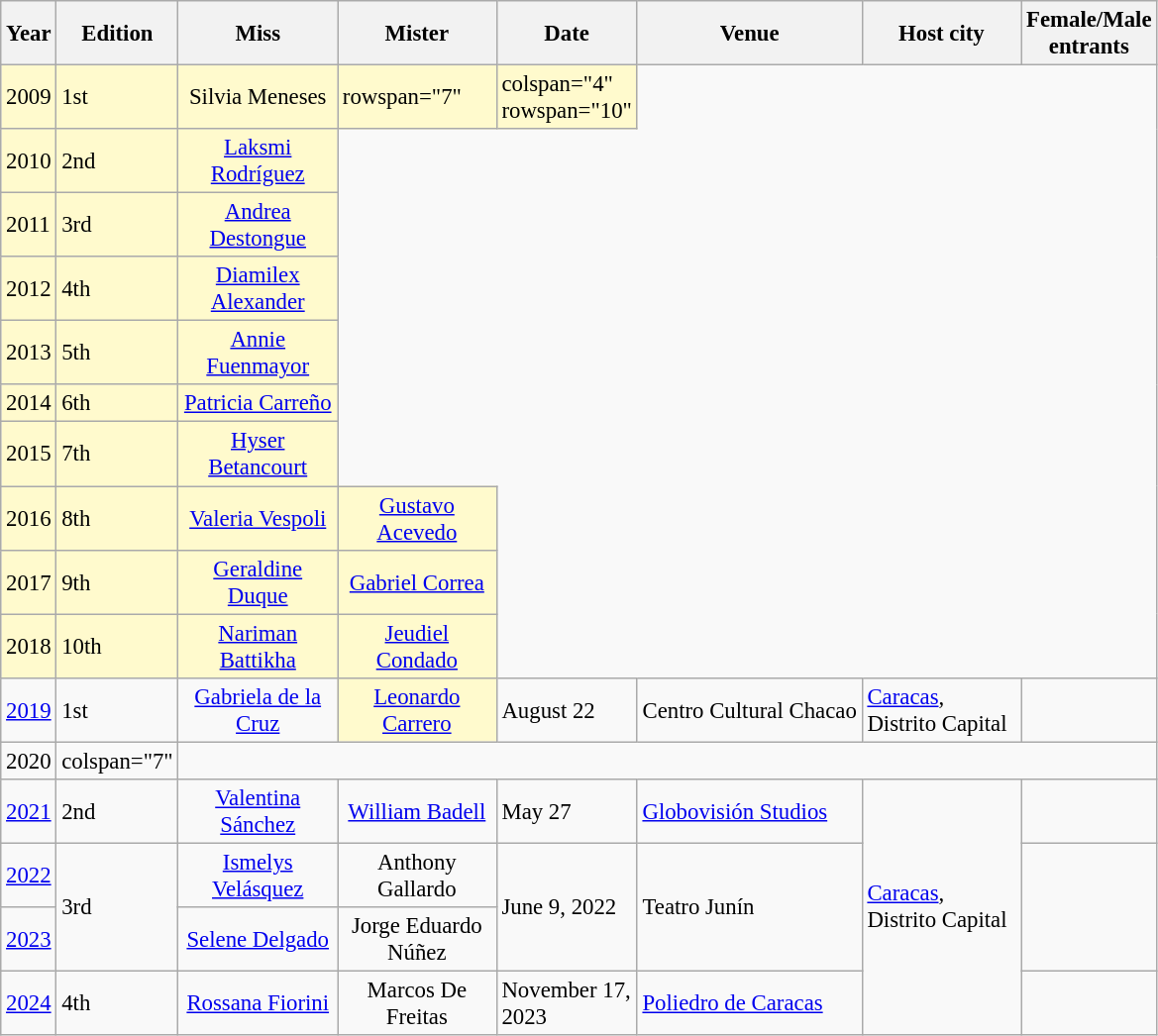<table class="wikitable sortable" style="font-size: 95%;">
<tr>
<th>Year</th>
<th>Edition</th>
<th width="100">Miss</th>
<th width="100">Mister</th>
<th width="80">Date</th>
<th>Venue</th>
<th width="100">Host city</th>
<th width="80">Female/Male entrants</th>
</tr>
<tr bgcolor="FFFACD">
<td>2009</td>
<td>1st</td>
<td align="center">Silvia Meneses<br></td>
<td>rowspan="7" </td>
<td>colspan="4" rowspan="10" </td>
</tr>
<tr bgcolor="FFFACD">
<td>2010</td>
<td>2nd</td>
<td align="center"><a href='#'>Laksmi Rodríguez</a><br></td>
</tr>
<tr bgcolor="FFFACD">
<td>2011</td>
<td>3rd</td>
<td align="center"><a href='#'>Andrea Destongue</a><br></td>
</tr>
<tr bgcolor="FFFACD">
<td>2012</td>
<td>4th</td>
<td align="center"><a href='#'>Diamilex Alexander</a><br></td>
</tr>
<tr bgcolor="FFFACD">
<td>2013</td>
<td>5th</td>
<td align="center"><a href='#'>Annie Fuenmayor</a><br></td>
</tr>
<tr bgcolor="FFFACD">
<td>2014</td>
<td>6th</td>
<td align="center"><a href='#'>Patricia Carreño</a><br></td>
</tr>
<tr bgcolor="FFFACD">
<td>2015</td>
<td>7th</td>
<td align="center"><a href='#'>Hyser Betancourt</a><br></td>
</tr>
<tr bgcolor="FFFACD">
<td>2016</td>
<td>8th</td>
<td align="center"><a href='#'>Valeria Vespoli</a><br></td>
<td align="center"><a href='#'>Gustavo Acevedo</a><br></td>
</tr>
<tr bgcolor="FFFACD">
<td>2017</td>
<td>9th</td>
<td align="center"><a href='#'>Geraldine Duque</a><br></td>
<td align="center"><a href='#'>Gabriel Correa</a><br></td>
</tr>
<tr bgcolor="FFFACD">
<td>2018</td>
<td>10th</td>
<td align="center"><a href='#'>Nariman Battikha</a><br></td>
<td align="center"><a href='#'>Jeudiel Condado</a><br></td>
</tr>
<tr>
<td><a href='#'>2019</a></td>
<td>1st</td>
<td align="center"><a href='#'>Gabriela de la Cruz</a><br></td>
<td bgcolor="FFFACD" align="center"><a href='#'>Leonardo Carrero</a><br></td>
<td>August 22</td>
<td>Centro Cultural Chacao</td>
<td><a href='#'>Caracas</a>, Distrito Capital</td>
<td></td>
</tr>
<tr>
<td>2020</td>
<td>colspan="7" </td>
</tr>
<tr>
<td><a href='#'>2021</a></td>
<td>2nd</td>
<td align="center"><a href='#'>Valentina Sánchez</a><br></td>
<td align="center"><a href='#'>William Badell</a><br></td>
<td>May 27</td>
<td><a href='#'>Globovisión Studios</a></td>
<td rowspan="4"><a href='#'>Caracas</a>, Distrito Capital</td>
<td></td>
</tr>
<tr>
<td><a href='#'>2022</a></td>
<td rowspan="2">3rd</td>
<td align="center"><a href='#'>Ismelys Velásquez</a><br></td>
<td align="center">Anthony Gallardo<br></td>
<td rowspan="2">June 9, 2022</td>
<td rowspan="2">Teatro Junín</td>
<td rowspan="2"></td>
</tr>
<tr>
<td><a href='#'>2023</a></td>
<td align="center"><a href='#'>Selene Delgado</a><br></td>
<td align="center">Jorge Eduardo Núñez<br></td>
</tr>
<tr>
<td><a href='#'>2024</a></td>
<td>4th</td>
<td align="center"><a href='#'>Rossana Fiorini</a><br></td>
<td align="center">Marcos De Freitas<br></td>
<td>November 17, 2023</td>
<td><a href='#'>Poliedro de Caracas</a></td>
<td></td>
</tr>
</table>
